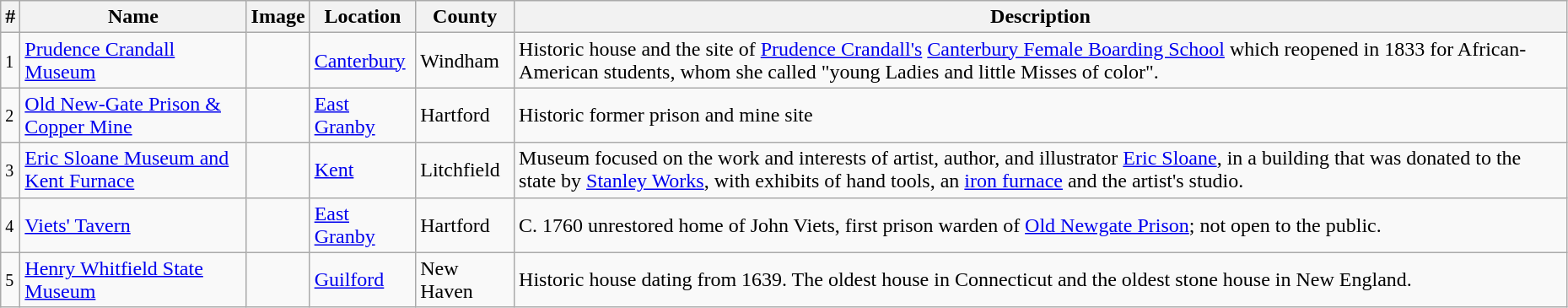<table class="wikitable" style="width:98%">
<tr>
<th>#</th>
<th><strong>Name</strong></th>
<th><strong>Image</strong></th>
<th><strong>Location</strong></th>
<th><strong>County</strong></th>
<th><strong>Description</strong></th>
</tr>
<tr ->
<td><small>1</small></td>
<td><a href='#'>Prudence Crandall Museum</a></td>
<td></td>
<td><a href='#'>Canterbury</a></td>
<td>Windham</td>
<td>Historic house and the site of <a href='#'>Prudence Crandall's</a> <a href='#'>Canterbury Female Boarding School</a> which reopened in 1833 for African-American students, whom she called "young Ladies and little Misses of color".</td>
</tr>
<tr ->
<td><small>2</small></td>
<td><a href='#'>Old New-Gate Prison & Copper Mine</a></td>
<td></td>
<td><a href='#'>East Granby</a></td>
<td>Hartford</td>
<td>Historic former prison and mine site</td>
</tr>
<tr ->
<td><small>3</small></td>
<td><a href='#'>Eric Sloane Museum and Kent Furnace</a></td>
<td></td>
<td><a href='#'>Kent</a></td>
<td>Litchfield</td>
<td>Museum focused on the work and interests of artist, author, and illustrator <a href='#'>Eric Sloane</a>, in a building that was donated to the state by <a href='#'>Stanley Works</a>, with exhibits of hand tools, an <a href='#'>iron furnace</a> and the artist's studio.</td>
</tr>
<tr ->
<td><small>4</small></td>
<td><a href='#'>Viets' Tavern</a></td>
<td></td>
<td><a href='#'>East Granby</a></td>
<td>Hartford</td>
<td>C. 1760 unrestored home of John Viets, first prison warden of <a href='#'>Old Newgate Prison</a>; not open to the public.</td>
</tr>
<tr ->
<td><small>5</small></td>
<td><a href='#'>Henry Whitfield State Museum</a></td>
<td></td>
<td><a href='#'>Guilford</a></td>
<td>New Haven</td>
<td>Historic house dating from 1639. The oldest house in Connecticut and the oldest stone house in New England.</td>
</tr>
</table>
